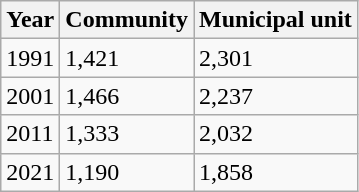<table class="wikitable">
<tr>
<th>Year</th>
<th>Community</th>
<th>Municipal unit</th>
</tr>
<tr>
<td>1991</td>
<td>1,421</td>
<td>2,301</td>
</tr>
<tr>
<td>2001</td>
<td>1,466</td>
<td>2,237</td>
</tr>
<tr>
<td>2011</td>
<td>1,333</td>
<td>2,032</td>
</tr>
<tr>
<td>2021</td>
<td>1,190</td>
<td>1,858</td>
</tr>
</table>
